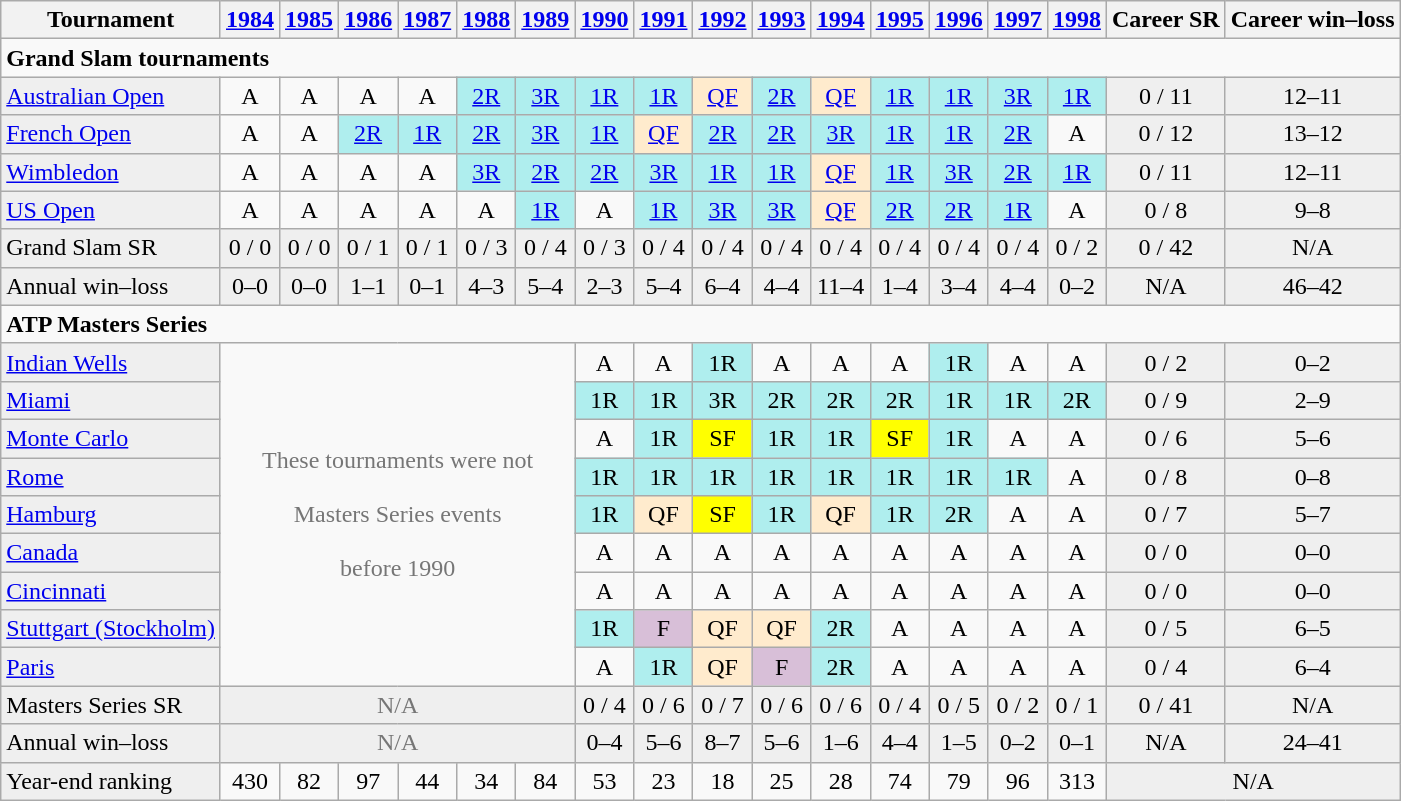<table class="wikitable">
<tr>
<th>Tournament</th>
<th><a href='#'>1984</a></th>
<th><a href='#'>1985</a></th>
<th><a href='#'>1986</a></th>
<th><a href='#'>1987</a></th>
<th><a href='#'>1988</a></th>
<th><a href='#'>1989</a></th>
<th><a href='#'>1990</a></th>
<th><a href='#'>1991</a></th>
<th><a href='#'>1992</a></th>
<th><a href='#'>1993</a></th>
<th><a href='#'>1994</a></th>
<th><a href='#'>1995</a></th>
<th><a href='#'>1996</a></th>
<th><a href='#'>1997</a></th>
<th><a href='#'>1998</a></th>
<th>Career SR</th>
<th>Career win–loss</th>
</tr>
<tr>
<td colspan="18"><strong>Grand Slam tournaments</strong></td>
</tr>
<tr>
<td bgcolor="#efefef"><a href='#'>Australian Open</a></td>
<td align="center">A</td>
<td align="center">A</td>
<td align="center">A</td>
<td align="center">A</td>
<td align="center" style="background:#afeeee;"><a href='#'>2R</a></td>
<td align="center" style="background:#afeeee;"><a href='#'>3R</a></td>
<td align="center" style="background:#afeeee;"><a href='#'>1R</a></td>
<td align="center" style="background:#afeeee;"><a href='#'>1R</a></td>
<td align="center" style="background:#ffebcd;"><a href='#'>QF</a></td>
<td align="center" style="background:#afeeee;"><a href='#'>2R</a></td>
<td align="center" style="background:#ffebcd;"><a href='#'>QF</a></td>
<td align="center" style="background:#afeeee;"><a href='#'>1R</a></td>
<td align="center" style="background:#afeeee;"><a href='#'>1R</a></td>
<td align="center" style="background:#afeeee;"><a href='#'>3R</a></td>
<td align="center" style="background:#afeeee;"><a href='#'>1R</a></td>
<td align="center" style="background:#EFEFEF;">0 / 11</td>
<td align="center" style="background:#EFEFEF;">12–11</td>
</tr>
<tr>
<td bgcolor="#efefef"><a href='#'>French Open</a></td>
<td align="center">A</td>
<td align="center">A</td>
<td align="center" style="background:#afeeee;"><a href='#'>2R</a></td>
<td align="center" style="background:#afeeee;"><a href='#'>1R</a></td>
<td align="center" style="background:#afeeee;"><a href='#'>2R</a></td>
<td align="center" style="background:#afeeee;"><a href='#'>3R</a></td>
<td align="center" style="background:#afeeee;"><a href='#'>1R</a></td>
<td align="center" style="background:#ffebcd;"><a href='#'>QF</a></td>
<td align="center" style="background:#afeeee;"><a href='#'>2R</a></td>
<td align="center" style="background:#afeeee;"><a href='#'>2R</a></td>
<td align="center" style="background:#afeeee;"><a href='#'>3R</a></td>
<td align="center" style="background:#afeeee;"><a href='#'>1R</a></td>
<td align="center" style="background:#afeeee;"><a href='#'>1R</a></td>
<td align="center" style="background:#afeeee;"><a href='#'>2R</a></td>
<td align="center">A</td>
<td align="center" style="background:#EFEFEF;">0 / 12</td>
<td align="center" style="background:#EFEFEF;">13–12</td>
</tr>
<tr>
<td bgcolor="#efefef"><a href='#'>Wimbledon</a></td>
<td align="center">A</td>
<td align="center">A</td>
<td align="center">A</td>
<td align="center">A</td>
<td align="center" style="background:#afeeee;"><a href='#'>3R</a></td>
<td align="center" style="background:#afeeee;"><a href='#'>2R</a></td>
<td align="center" style="background:#afeeee;"><a href='#'>2R</a></td>
<td align="center" style="background:#afeeee;"><a href='#'>3R</a></td>
<td align="center" style="background:#afeeee;"><a href='#'>1R</a></td>
<td align="center" style="background:#afeeee;"><a href='#'>1R</a></td>
<td align="center" style="background:#ffebcd;"><a href='#'>QF</a></td>
<td align="center" style="background:#afeeee;"><a href='#'>1R</a></td>
<td align="center" style="background:#afeeee;"><a href='#'>3R</a></td>
<td align="center" style="background:#afeeee;"><a href='#'>2R</a></td>
<td align="center" style="background:#afeeee;"><a href='#'>1R</a></td>
<td align="center" style="background:#EFEFEF;">0 / 11</td>
<td align="center" style="background:#EFEFEF;">12–11</td>
</tr>
<tr>
<td bgcolor="#efefef"><a href='#'>US Open</a></td>
<td align="center">A</td>
<td align="center">A</td>
<td align="center">A</td>
<td align="center">A</td>
<td align="center">A</td>
<td align="center" style="background:#afeeee;"><a href='#'>1R</a></td>
<td align="center">A</td>
<td align="center" style="background:#afeeee;"><a href='#'>1R</a></td>
<td align="center" style="background:#afeeee;"><a href='#'>3R</a></td>
<td align="center" style="background:#afeeee;"><a href='#'>3R</a></td>
<td align="center" style="background:#ffebcd;"><a href='#'>QF</a></td>
<td align="center" style="background:#afeeee;"><a href='#'>2R</a></td>
<td align="center" style="background:#afeeee;"><a href='#'>2R</a></td>
<td align="center" style="background:#afeeee;"><a href='#'>1R</a></td>
<td align="center">A</td>
<td align="center" style="background:#EFEFEF;">0 / 8</td>
<td align="center" style="background:#EFEFEF;">9–8</td>
</tr>
<tr bgcolor="#efefef">
<td>Grand Slam SR</td>
<td align="center">0 / 0</td>
<td align="center">0 / 0</td>
<td align="center">0 / 1</td>
<td align="center">0 / 1</td>
<td align="center">0 / 3</td>
<td align="center">0 / 4</td>
<td align="center">0 / 3</td>
<td align="center">0 / 4</td>
<td align="center">0 / 4</td>
<td align="center">0 / 4</td>
<td align="center">0 / 4</td>
<td align="center">0 / 4</td>
<td align="center">0 / 4</td>
<td align="center">0 / 4</td>
<td align="center">0 / 2</td>
<td align="center">0 / 42</td>
<td align="center" style="background:#EFEFEF;">N/A</td>
</tr>
<tr>
<td style="background:#EFEFEF;">Annual win–loss</td>
<td align="center" style="background:#EFEFEF;">0–0</td>
<td align="center" style="background:#EFEFEF;">0–0</td>
<td align="center" style="background:#EFEFEF;">1–1</td>
<td align="center" style="background:#EFEFEF;">0–1</td>
<td align="center" style="background:#EFEFEF;">4–3</td>
<td align="center" style="background:#EFEFEF;">5–4</td>
<td align="center" style="background:#EFEFEF;">2–3</td>
<td align="center" style="background:#EFEFEF;">5–4</td>
<td align="center" style="background:#EFEFEF;">6–4</td>
<td align="center" style="background:#EFEFEF;">4–4</td>
<td align="center" style="background:#EFEFEF;">11–4</td>
<td align="center" style="background:#EFEFEF;">1–4</td>
<td align="center" style="background:#EFEFEF;">3–4</td>
<td align="center" style="background:#EFEFEF;">4–4</td>
<td align="center" style="background:#EFEFEF;">0–2</td>
<td align="center" style="background:#EFEFEF;">N/A</td>
<td align="center" style="background:#EFEFEF;">46–42</td>
</tr>
<tr>
<td colspan="18"><strong>ATP Masters Series</strong></td>
</tr>
<tr>
<td style="background:#EFEFEF;"><a href='#'>Indian Wells</a></td>
<td align="center" colspan="6" rowspan="9" style="color:#767676;">These tournaments were not<br><br>Masters Series events<br><br>before 1990</td>
<td align="center">A</td>
<td align="center">A</td>
<td align="center" style="background:#afeeee;">1R</td>
<td align="center">A</td>
<td align="center">A</td>
<td align="center">A</td>
<td align="center" style="background:#afeeee;">1R</td>
<td align="center">A</td>
<td align="center">A</td>
<td align="center" style="background:#EFEFEF;">0 / 2</td>
<td align="center" style="background:#EFEFEF;">0–2</td>
</tr>
<tr>
<td style="background:#EFEFEF;"><a href='#'>Miami</a></td>
<td align="center" style="background:#afeeee;">1R</td>
<td align="center" style="background:#afeeee;">1R</td>
<td align="center" style="background:#afeeee;">3R</td>
<td align="center" style="background:#afeeee;">2R</td>
<td align="center" style="background:#afeeee;">2R</td>
<td align="center" style="background:#afeeee;">2R</td>
<td align="center" style="background:#afeeee;">1R</td>
<td align="center" style="background:#afeeee;">1R</td>
<td align="center" style="background:#afeeee;">2R</td>
<td align="center" style="background:#EFEFEF;">0 / 9</td>
<td align="center" style="background:#EFEFEF;">2–9</td>
</tr>
<tr>
<td style="background:#EFEFEF;"><a href='#'>Monte Carlo</a></td>
<td align="center">A</td>
<td align="center" style="background:#afeeee;">1R</td>
<td align="center" style="background:yellow;">SF</td>
<td align="center" style="background:#afeeee;">1R</td>
<td align="center" style="background:#afeeee;">1R</td>
<td align="center" style="background:yellow;">SF</td>
<td align="center" style="background:#afeeee;">1R</td>
<td align="center">A</td>
<td align="center">A</td>
<td align="center" style="background:#EFEFEF;">0 / 6</td>
<td align="center" style="background:#EFEFEF;">5–6</td>
</tr>
<tr>
<td style="background:#EFEFEF;"><a href='#'>Rome</a></td>
<td align="center" style="background:#afeeee;">1R</td>
<td align="center" style="background:#afeeee;">1R</td>
<td align="center" style="background:#afeeee;">1R</td>
<td align="center" style="background:#afeeee;">1R</td>
<td align="center" style="background:#afeeee;">1R</td>
<td align="center" style="background:#afeeee;">1R</td>
<td align="center" style="background:#afeeee;">1R</td>
<td align="center" style="background:#afeeee;">1R</td>
<td align="center">A</td>
<td align="center" style="background:#EFEFEF;">0 / 8</td>
<td align="center" style="background:#EFEFEF;">0–8</td>
</tr>
<tr>
<td style="background:#EFEFEF;"><a href='#'>Hamburg</a></td>
<td align="center" style="background:#afeeee;">1R</td>
<td align="center" style="background:#ffebcd;">QF</td>
<td align="center" style="background:yellow;">SF</td>
<td align="center" style="background:#afeeee;">1R</td>
<td align="center" style="background:#ffebcd;">QF</td>
<td align="center" style="background:#afeeee;">1R</td>
<td align="center" style="background:#afeeee;">2R</td>
<td align="center">A</td>
<td align="center">A</td>
<td align="center" style="background:#EFEFEF;">0 / 7</td>
<td align="center" style="background:#EFEFEF;">5–7</td>
</tr>
<tr>
<td style="background:#EFEFEF;"><a href='#'>Canada</a></td>
<td align="center">A</td>
<td align="center">A</td>
<td align="center">A</td>
<td align="center">A</td>
<td align="center">A</td>
<td align="center">A</td>
<td align="center">A</td>
<td align="center">A</td>
<td align="center">A</td>
<td align="center" style="background:#EFEFEF;">0 / 0</td>
<td align="center" style="background:#EFEFEF;">0–0</td>
</tr>
<tr>
<td style="background:#EFEFEF;"><a href='#'>Cincinnati</a></td>
<td align="center">A</td>
<td align="center">A</td>
<td align="center">A</td>
<td align="center">A</td>
<td align="center">A</td>
<td align="center">A</td>
<td align="center">A</td>
<td align="center">A</td>
<td align="center">A</td>
<td align="center" style="background:#EFEFEF;">0 / 0</td>
<td align="center" style="background:#EFEFEF;">0–0</td>
</tr>
<tr>
<td style="background:#EFEFEF;"><a href='#'>Stuttgart (Stockholm)</a></td>
<td align="center" style="background:#afeeee;">1R</td>
<td align="center" style="background:#D8BFD8;">F</td>
<td align="center" style="background:#ffebcd;">QF</td>
<td align="center" style="background:#ffebcd;">QF</td>
<td align="center" style="background:#afeeee;">2R</td>
<td align="center">A</td>
<td align="center">A</td>
<td align="center">A</td>
<td align="center">A</td>
<td align="center" style="background:#EFEFEF;">0 / 5</td>
<td align="center" style="background:#EFEFEF;">6–5</td>
</tr>
<tr>
<td style="background:#EFEFEF;"><a href='#'>Paris</a></td>
<td align="center">A</td>
<td align="center" style="background:#afeeee;">1R</td>
<td align="center" style="background:#ffebcd;">QF</td>
<td align="center" style="background:#D8BFD8;">F</td>
<td align="center" style="background:#afeeee;">2R</td>
<td align="center">A</td>
<td align="center">A</td>
<td align="center">A</td>
<td align="center">A</td>
<td align="center" style="background:#EFEFEF;">0 / 4</td>
<td align="center" style="background:#EFEFEF;">6–4</td>
</tr>
<tr bgcolor="#efefef">
<td>Masters Series SR</td>
<td align="center" colspan="6" style="color:#767676;">N/A</td>
<td align="center">0 / 4</td>
<td align="center">0 / 6</td>
<td align="center">0 / 7</td>
<td align="center">0 / 6</td>
<td align="center">0 / 6</td>
<td align="center">0 / 4</td>
<td align="center">0 / 5</td>
<td align="center">0 / 2</td>
<td align="center">0 / 1</td>
<td align="center">0 / 41</td>
<td align="center" style="background:#EFEFEF;">N/A</td>
</tr>
<tr bgcolor="#efefef">
<td style="background:#EFEFEF;">Annual win–loss</td>
<td align="center" colspan="6" style="color:#767676;">N/A</td>
<td align="center" style="background:#EFEFEF;">0–4</td>
<td align="center" style="background:#EFEFEF;">5–6</td>
<td align="center" style="background:#EFEFEF;">8–7</td>
<td align="center" style="background:#EFEFEF;">5–6</td>
<td align="center" style="background:#EFEFEF;">1–6</td>
<td align="center" style="background:#EFEFEF;">4–4</td>
<td align="center" style="background:#EFEFEF;">1–5</td>
<td align="center" style="background:#EFEFEF;">0–2</td>
<td align="center" style="background:#EFEFEF;">0–1</td>
<td align="center" style="background:#EFEFEF;">N/A</td>
<td align="center" style="background:#EFEFEF;">24–41</td>
</tr>
<tr>
<td style="background:#EFEFEF;">Year-end ranking</td>
<td align="center">430</td>
<td align="center">82</td>
<td align="center">97</td>
<td align="center">44</td>
<td align="center">34</td>
<td align="center">84</td>
<td align="center">53</td>
<td align="center">23</td>
<td align="center">18</td>
<td align="center">25</td>
<td align="center">28</td>
<td align="center">74</td>
<td align="center">79</td>
<td align="center">96</td>
<td align="center">313</td>
<td colspan=2 align="center" style="background:#EFEFEF;">N/A</td>
</tr>
</table>
